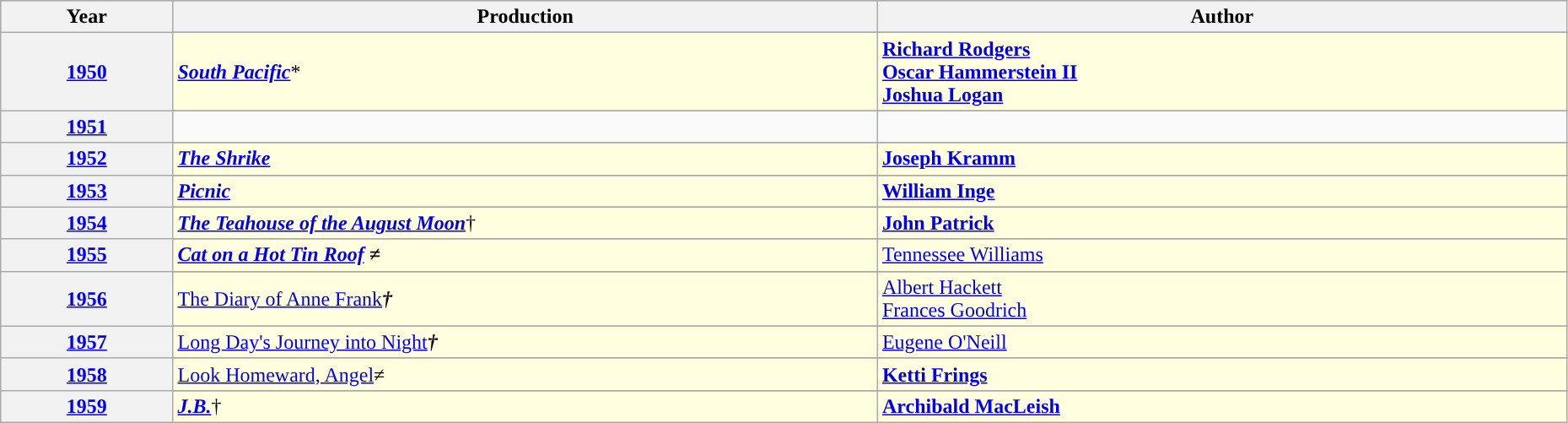<table class="wikitable" style="width:98%">
<tr style="background:#bebebe;">
<th style="width:11%;">Year</th>
<th style="width:45%;">Production</th>
<th style="width:44%;">Author</th>
</tr>
<tr>
<th rowspan="2" style="text-align:center"><strong><a href='#'>1950</a></strong></th>
</tr>
<tr style="background-color:lightyellow;">
<td><strong><em><a href='#'>South Pacific</a></em></strong>*</td>
<td><strong><a href='#'>Richard Rodgers</a> <br> <a href='#'>Oscar Hammerstein II</a> <br> <a href='#'>Joshua Logan</a></strong></td>
</tr>
<tr>
<th rowspan="2" style="text-align:center"><strong><a href='#'>1951</a></strong></th>
</tr>
<tr style="background:">
<td></td>
<td></td>
</tr>
<tr>
<th rowspan="2" style="text-align:center"><strong><a href='#'>1952</a></strong></th>
</tr>
<tr style="background-color:lightyellow;">
<td><strong><em><a href='#'>The Shrike</a></em></strong></td>
<td><strong><a href='#'>Joseph Kramm</a></strong></td>
</tr>
<tr>
<th rowspan="2" style="text-align:center"><strong><a href='#'>1953</a></strong></th>
</tr>
<tr style="background-color:lightyellow;">
<td><strong><em><a href='#'>Picnic</a></em></strong></td>
<td><strong><a href='#'>William Inge</a></strong></td>
</tr>
<tr>
<th rowspan="2" style="text-align:center"><strong><a href='#'>1954</a></strong></th>
</tr>
<tr style="background-color:lightyellow;">
<td><strong><em><a href='#'>The Teahouse of the August Moon</a></em></strong>†</td>
<td><strong><a href='#'>John Patrick</a></strong></td>
</tr>
<tr>
<th rowspan="2" style="text-align:center"><strong><a href='#'>1955</a></strong></th>
</tr>
<tr style="background-color:lightyellow;">
<td><strong><em><a href='#'>Cat on a Hot Tin Roof</a><strong> ≠<em></td>
<td></strong><a href='#'>Tennessee Williams</a><strong></td>
</tr>
<tr>
<th rowspan="2" style="text-align:center"></strong><a href='#'>1956</a><strong></th>
</tr>
<tr style="background-color:lightyellow;">
<td></em></strong><a href='#'>The Diary of Anne Frank</a><strong><em>†</td>
<td></strong><a href='#'>Albert Hackett</a> <br> <a href='#'>Frances Goodrich</a><strong></td>
</tr>
<tr>
<th rowspan="2" style="text-align:center"></strong><a href='#'>1957</a><strong></th>
</tr>
<tr style="background-color:lightyellow;">
<td></em></strong><a href='#'>Long Day's Journey into Night</a><strong><em>†</td>
<td></strong><a href='#'>Eugene O'Neill</a><strong></td>
</tr>
<tr>
<th rowspan="2" style="text-align:center"></strong><a href='#'>1958</a><strong></th>
</tr>
<tr style="background-color:lightyellow;">
<td></em></strong><a href='#'>Look Homeward, Angel</a></strong>≠</em></td>
<td><strong><a href='#'>Ketti Frings</a></strong></td>
</tr>
<tr>
<th rowspan="2" style="text-align:center"><strong><a href='#'>1959</a></strong></th>
</tr>
<tr style="background-color:lightyellow;">
<td><strong><em><a href='#'>J.B.</a></em></strong>†</td>
<td><strong><a href='#'>Archibald MacLeish</a></strong></td>
</tr>
</table>
